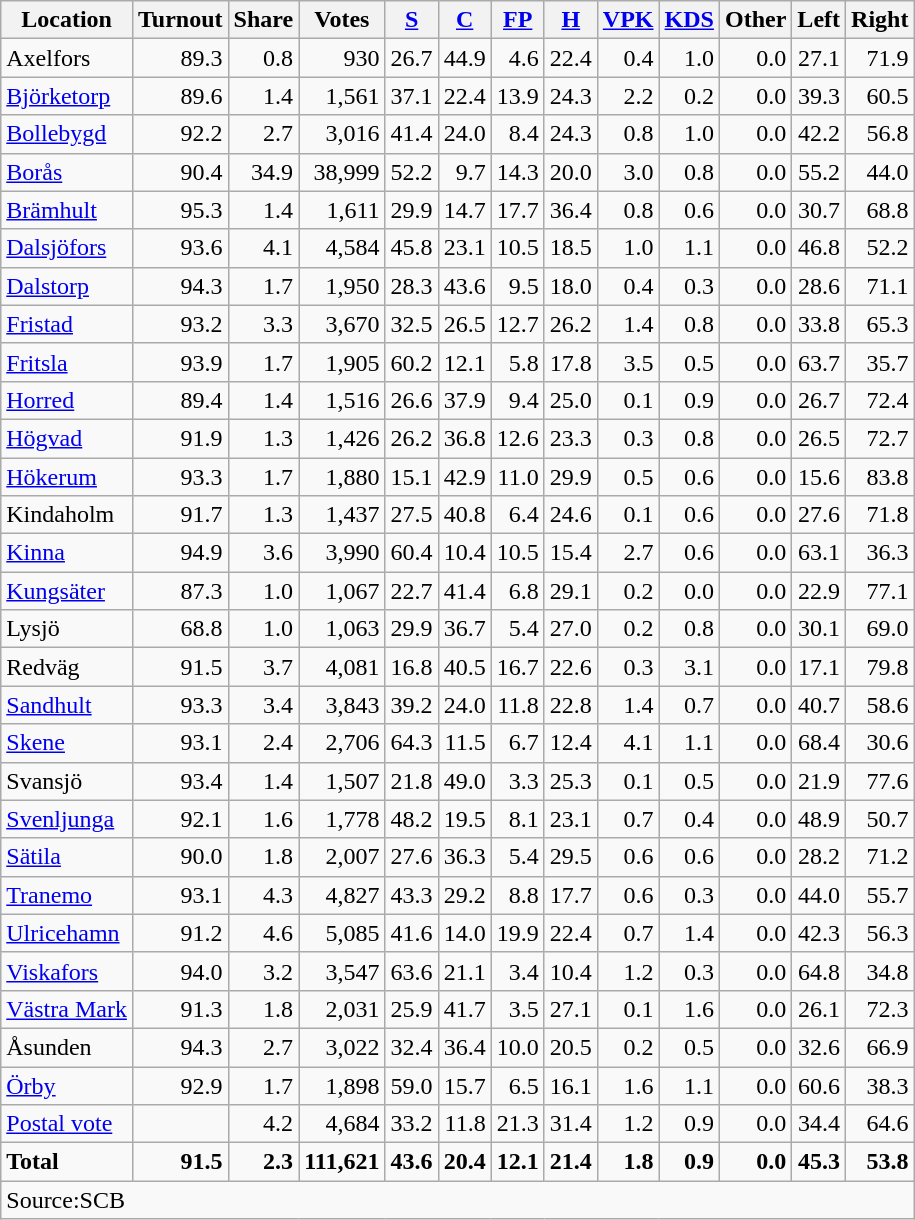<table class="wikitable sortable" style=text-align:right>
<tr>
<th>Location</th>
<th>Turnout</th>
<th>Share</th>
<th>Votes</th>
<th><a href='#'>S</a></th>
<th><a href='#'>C</a></th>
<th><a href='#'>FP</a></th>
<th><a href='#'>H</a></th>
<th><a href='#'>VPK</a></th>
<th><a href='#'>KDS</a></th>
<th>Other</th>
<th>Left</th>
<th>Right</th>
</tr>
<tr>
<td align=left>Axelfors</td>
<td>89.3</td>
<td>0.8</td>
<td>930</td>
<td>26.7</td>
<td>44.9</td>
<td>4.6</td>
<td>22.4</td>
<td>0.4</td>
<td>1.0</td>
<td>0.0</td>
<td>27.1</td>
<td>71.9</td>
</tr>
<tr>
<td align=left><a href='#'>Björketorp</a></td>
<td>89.6</td>
<td>1.4</td>
<td>1,561</td>
<td>37.1</td>
<td>22.4</td>
<td>13.9</td>
<td>24.3</td>
<td>2.2</td>
<td>0.2</td>
<td>0.0</td>
<td>39.3</td>
<td>60.5</td>
</tr>
<tr>
<td align=left><a href='#'>Bollebygd</a></td>
<td>92.2</td>
<td>2.7</td>
<td>3,016</td>
<td>41.4</td>
<td>24.0</td>
<td>8.4</td>
<td>24.3</td>
<td>0.8</td>
<td>1.0</td>
<td>0.0</td>
<td>42.2</td>
<td>56.8</td>
</tr>
<tr>
<td align=left><a href='#'>Borås</a></td>
<td>90.4</td>
<td>34.9</td>
<td>38,999</td>
<td>52.2</td>
<td>9.7</td>
<td>14.3</td>
<td>20.0</td>
<td>3.0</td>
<td>0.8</td>
<td>0.0</td>
<td>55.2</td>
<td>44.0</td>
</tr>
<tr>
<td align=left><a href='#'>Brämhult</a></td>
<td>95.3</td>
<td>1.4</td>
<td>1,611</td>
<td>29.9</td>
<td>14.7</td>
<td>17.7</td>
<td>36.4</td>
<td>0.8</td>
<td>0.6</td>
<td>0.0</td>
<td>30.7</td>
<td>68.8</td>
</tr>
<tr>
<td align=left><a href='#'>Dalsjöfors</a></td>
<td>93.6</td>
<td>4.1</td>
<td>4,584</td>
<td>45.8</td>
<td>23.1</td>
<td>10.5</td>
<td>18.5</td>
<td>1.0</td>
<td>1.1</td>
<td>0.0</td>
<td>46.8</td>
<td>52.2</td>
</tr>
<tr>
<td align=left><a href='#'>Dalstorp</a></td>
<td>94.3</td>
<td>1.7</td>
<td>1,950</td>
<td>28.3</td>
<td>43.6</td>
<td>9.5</td>
<td>18.0</td>
<td>0.4</td>
<td>0.3</td>
<td>0.0</td>
<td>28.6</td>
<td>71.1</td>
</tr>
<tr>
<td align=left><a href='#'>Fristad</a></td>
<td>93.2</td>
<td>3.3</td>
<td>3,670</td>
<td>32.5</td>
<td>26.5</td>
<td>12.7</td>
<td>26.2</td>
<td>1.4</td>
<td>0.8</td>
<td>0.0</td>
<td>33.8</td>
<td>65.3</td>
</tr>
<tr>
<td align=left><a href='#'>Fritsla</a></td>
<td>93.9</td>
<td>1.7</td>
<td>1,905</td>
<td>60.2</td>
<td>12.1</td>
<td>5.8</td>
<td>17.8</td>
<td>3.5</td>
<td>0.5</td>
<td>0.0</td>
<td>63.7</td>
<td>35.7</td>
</tr>
<tr>
<td align=left><a href='#'>Horred</a></td>
<td>89.4</td>
<td>1.4</td>
<td>1,516</td>
<td>26.6</td>
<td>37.9</td>
<td>9.4</td>
<td>25.0</td>
<td>0.1</td>
<td>0.9</td>
<td>0.0</td>
<td>26.7</td>
<td>72.4</td>
</tr>
<tr>
<td align=left><a href='#'>Högvad</a></td>
<td>91.9</td>
<td>1.3</td>
<td>1,426</td>
<td>26.2</td>
<td>36.8</td>
<td>12.6</td>
<td>23.3</td>
<td>0.3</td>
<td>0.8</td>
<td>0.0</td>
<td>26.5</td>
<td>72.7</td>
</tr>
<tr>
<td align=left><a href='#'>Hökerum</a></td>
<td>93.3</td>
<td>1.7</td>
<td>1,880</td>
<td>15.1</td>
<td>42.9</td>
<td>11.0</td>
<td>29.9</td>
<td>0.5</td>
<td>0.6</td>
<td>0.0</td>
<td>15.6</td>
<td>83.8</td>
</tr>
<tr>
<td align=left>Kindaholm</td>
<td>91.7</td>
<td>1.3</td>
<td>1,437</td>
<td>27.5</td>
<td>40.8</td>
<td>6.4</td>
<td>24.6</td>
<td>0.1</td>
<td>0.6</td>
<td>0.0</td>
<td>27.6</td>
<td>71.8</td>
</tr>
<tr>
<td align=left><a href='#'>Kinna</a></td>
<td>94.9</td>
<td>3.6</td>
<td>3,990</td>
<td>60.4</td>
<td>10.4</td>
<td>10.5</td>
<td>15.4</td>
<td>2.7</td>
<td>0.6</td>
<td>0.0</td>
<td>63.1</td>
<td>36.3</td>
</tr>
<tr>
<td align=left><a href='#'>Kungsäter</a></td>
<td>87.3</td>
<td>1.0</td>
<td>1,067</td>
<td>22.7</td>
<td>41.4</td>
<td>6.8</td>
<td>29.1</td>
<td>0.2</td>
<td>0.0</td>
<td>0.0</td>
<td>22.9</td>
<td>77.1</td>
</tr>
<tr>
<td align=left>Lysjö</td>
<td>68.8</td>
<td>1.0</td>
<td>1,063</td>
<td>29.9</td>
<td>36.7</td>
<td>5.4</td>
<td>27.0</td>
<td>0.2</td>
<td>0.8</td>
<td>0.0</td>
<td>30.1</td>
<td>69.0</td>
</tr>
<tr>
<td align=left>Redväg</td>
<td>91.5</td>
<td>3.7</td>
<td>4,081</td>
<td>16.8</td>
<td>40.5</td>
<td>16.7</td>
<td>22.6</td>
<td>0.3</td>
<td>3.1</td>
<td>0.0</td>
<td>17.1</td>
<td>79.8</td>
</tr>
<tr>
<td align=left><a href='#'>Sandhult</a></td>
<td>93.3</td>
<td>3.4</td>
<td>3,843</td>
<td>39.2</td>
<td>24.0</td>
<td>11.8</td>
<td>22.8</td>
<td>1.4</td>
<td>0.7</td>
<td>0.0</td>
<td>40.7</td>
<td>58.6</td>
</tr>
<tr>
<td align=left><a href='#'>Skene</a></td>
<td>93.1</td>
<td>2.4</td>
<td>2,706</td>
<td>64.3</td>
<td>11.5</td>
<td>6.7</td>
<td>12.4</td>
<td>4.1</td>
<td>1.1</td>
<td>0.0</td>
<td>68.4</td>
<td>30.6</td>
</tr>
<tr>
<td align=left>Svansjö</td>
<td>93.4</td>
<td>1.4</td>
<td>1,507</td>
<td>21.8</td>
<td>49.0</td>
<td>3.3</td>
<td>25.3</td>
<td>0.1</td>
<td>0.5</td>
<td>0.0</td>
<td>21.9</td>
<td>77.6</td>
</tr>
<tr>
<td align=left><a href='#'>Svenljunga</a></td>
<td>92.1</td>
<td>1.6</td>
<td>1,778</td>
<td>48.2</td>
<td>19.5</td>
<td>8.1</td>
<td>23.1</td>
<td>0.7</td>
<td>0.4</td>
<td>0.0</td>
<td>48.9</td>
<td>50.7</td>
</tr>
<tr>
<td align=left><a href='#'>Sätila</a></td>
<td>90.0</td>
<td>1.8</td>
<td>2,007</td>
<td>27.6</td>
<td>36.3</td>
<td>5.4</td>
<td>29.5</td>
<td>0.6</td>
<td>0.6</td>
<td>0.0</td>
<td>28.2</td>
<td>71.2</td>
</tr>
<tr>
<td align=left><a href='#'>Tranemo</a></td>
<td>93.1</td>
<td>4.3</td>
<td>4,827</td>
<td>43.3</td>
<td>29.2</td>
<td>8.8</td>
<td>17.7</td>
<td>0.6</td>
<td>0.3</td>
<td>0.0</td>
<td>44.0</td>
<td>55.7</td>
</tr>
<tr>
<td align=left><a href='#'>Ulricehamn</a></td>
<td>91.2</td>
<td>4.6</td>
<td>5,085</td>
<td>41.6</td>
<td>14.0</td>
<td>19.9</td>
<td>22.4</td>
<td>0.7</td>
<td>1.4</td>
<td>0.0</td>
<td>42.3</td>
<td>56.3</td>
</tr>
<tr>
<td align=left><a href='#'>Viskafors</a></td>
<td>94.0</td>
<td>3.2</td>
<td>3,547</td>
<td>63.6</td>
<td>21.1</td>
<td>3.4</td>
<td>10.4</td>
<td>1.2</td>
<td>0.3</td>
<td>0.0</td>
<td>64.8</td>
<td>34.8</td>
</tr>
<tr>
<td align=left><a href='#'>Västra Mark</a></td>
<td>91.3</td>
<td>1.8</td>
<td>2,031</td>
<td>25.9</td>
<td>41.7</td>
<td>3.5</td>
<td>27.1</td>
<td>0.1</td>
<td>1.6</td>
<td>0.0</td>
<td>26.1</td>
<td>72.3</td>
</tr>
<tr>
<td align=left>Åsunden</td>
<td>94.3</td>
<td>2.7</td>
<td>3,022</td>
<td>32.4</td>
<td>36.4</td>
<td>10.0</td>
<td>20.5</td>
<td>0.2</td>
<td>0.5</td>
<td>0.0</td>
<td>32.6</td>
<td>66.9</td>
</tr>
<tr>
<td align=left><a href='#'>Örby</a></td>
<td>92.9</td>
<td>1.7</td>
<td>1,898</td>
<td>59.0</td>
<td>15.7</td>
<td>6.5</td>
<td>16.1</td>
<td>1.6</td>
<td>1.1</td>
<td>0.0</td>
<td>60.6</td>
<td>38.3</td>
</tr>
<tr>
<td align=left><a href='#'>Postal vote</a></td>
<td></td>
<td>4.2</td>
<td>4,684</td>
<td>33.2</td>
<td>11.8</td>
<td>21.3</td>
<td>31.4</td>
<td>1.2</td>
<td>0.9</td>
<td>0.0</td>
<td>34.4</td>
<td>64.6</td>
</tr>
<tr>
<td align=left><strong>Total</strong></td>
<td><strong>91.5</strong></td>
<td><strong>2.3</strong></td>
<td><strong>111,621</strong></td>
<td><strong>43.6</strong></td>
<td><strong>20.4</strong></td>
<td><strong>12.1</strong></td>
<td><strong>21.4</strong></td>
<td><strong>1.8</strong></td>
<td><strong>0.9</strong></td>
<td><strong>0.0</strong></td>
<td><strong>45.3</strong></td>
<td><strong>53.8</strong></td>
</tr>
<tr>
<td align=left colspan=13>Source:SCB </td>
</tr>
</table>
